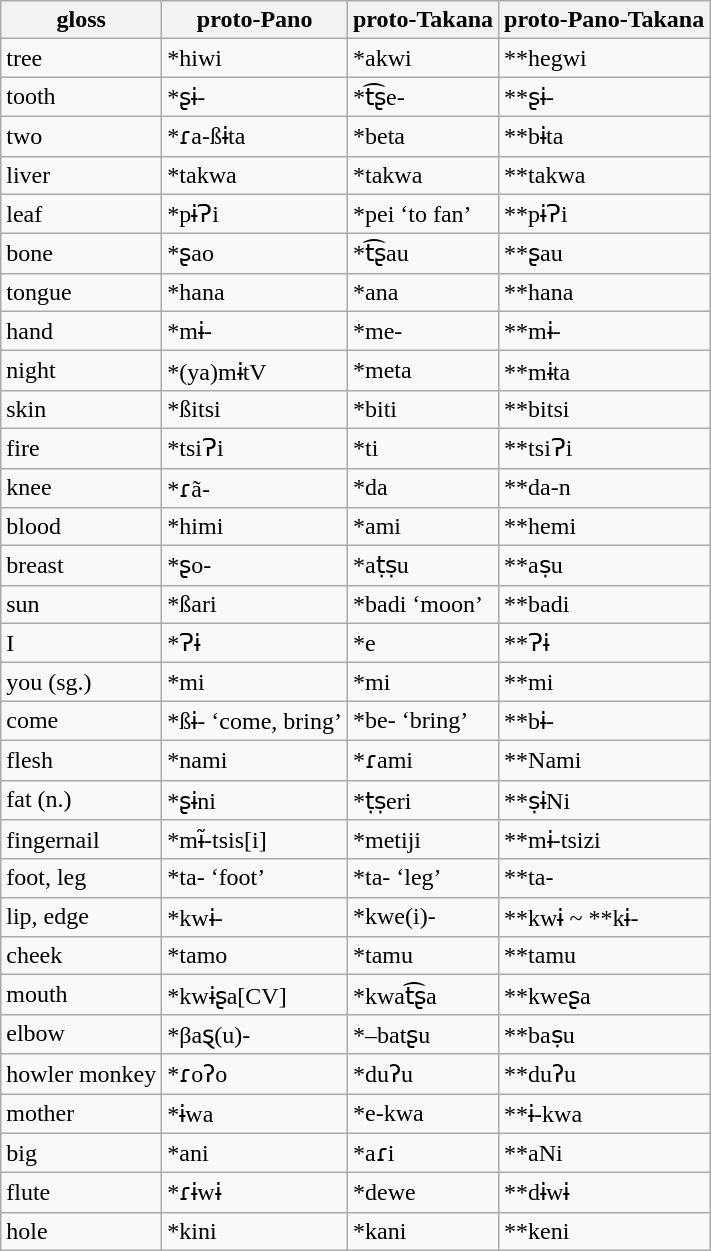<table class="wikitable sortable">
<tr>
<th>gloss</th>
<th>proto-Pano</th>
<th>proto-Takana</th>
<th>proto-Pano-Takana</th>
</tr>
<tr>
<td>tree</td>
<td>*hiwi</td>
<td>*akwi</td>
<td>**hegwi</td>
</tr>
<tr>
<td>tooth</td>
<td>*ʂɨ-</td>
<td>*t͡ʂe-</td>
<td>**ʂɨ-</td>
</tr>
<tr>
<td>two</td>
<td>*ɾa-ßɨta</td>
<td>*beta</td>
<td>**bɨta</td>
</tr>
<tr>
<td>liver</td>
<td>*takwa</td>
<td>*takwa</td>
<td>**takwa</td>
</tr>
<tr>
<td>leaf</td>
<td>*pɨɁi</td>
<td>*pei ‘to fan’</td>
<td>**pɨɁi</td>
</tr>
<tr>
<td>bone</td>
<td>*ʂao</td>
<td>*t͡ʂau</td>
<td>**ʂau</td>
</tr>
<tr>
<td>tongue</td>
<td>*hana</td>
<td>*ana</td>
<td>**hana</td>
</tr>
<tr>
<td>hand</td>
<td>*mɨ-</td>
<td>*me-</td>
<td>**mɨ-</td>
</tr>
<tr>
<td>night</td>
<td>*(ya)mɨtV</td>
<td>*meta</td>
<td>**mɨta</td>
</tr>
<tr>
<td>skin</td>
<td>*ßitsi</td>
<td>*biti</td>
<td>**bitsi</td>
</tr>
<tr>
<td>fire</td>
<td>*tsiɁi</td>
<td>*ti</td>
<td>**tsiɁi</td>
</tr>
<tr>
<td>knee</td>
<td>*ɾã-</td>
<td>*da</td>
<td>**da-n</td>
</tr>
<tr>
<td>blood</td>
<td>*himi</td>
<td>*ami</td>
<td>**hemi</td>
</tr>
<tr>
<td>breast</td>
<td>*ʂo-</td>
<td>*aṭṣu</td>
<td>**aṣu</td>
</tr>
<tr>
<td>sun</td>
<td>*ßari</td>
<td>*badi ‘moon’</td>
<td>**badi</td>
</tr>
<tr>
<td>I</td>
<td>*Ɂɨ</td>
<td>*e</td>
<td>**Ɂɨ</td>
</tr>
<tr>
<td>you (sg.)</td>
<td>*mi</td>
<td>*mi</td>
<td>**mi</td>
</tr>
<tr>
<td>come</td>
<td>*ßɨ- ‘come, bring’</td>
<td>*be- ‘bring’</td>
<td>**bɨ-</td>
</tr>
<tr>
<td>flesh</td>
<td>*nami</td>
<td>*ɾami</td>
<td>**Nami</td>
</tr>
<tr>
<td>fat (n.)</td>
<td>*ʂɨni</td>
<td>*ṭṣeri</td>
<td>**ṣɨNi</td>
</tr>
<tr>
<td>fingernail</td>
<td>*mɨ̃-tsis[i]</td>
<td>*metiji</td>
<td>**mɨ-tsizi</td>
</tr>
<tr>
<td>foot, leg</td>
<td>*ta- ‘foot’</td>
<td>*ta- ‘leg’</td>
<td>**ta-</td>
</tr>
<tr>
<td>lip, edge</td>
<td>*kwɨ-</td>
<td>*kwe(i)-</td>
<td>**kwɨ ~ **kɨ-</td>
</tr>
<tr>
<td>cheek</td>
<td>*tamo</td>
<td>*tamu</td>
<td>**tamu</td>
</tr>
<tr>
<td>mouth</td>
<td>*kwɨʂa[CV]</td>
<td>*kwat͡ʂa</td>
<td>**kweʂa</td>
</tr>
<tr>
<td>elbow</td>
<td>*βaȿ(u)-</td>
<td>*–batʂu</td>
<td>**baṣu</td>
</tr>
<tr>
<td>howler monkey</td>
<td>*ɾoʔo</td>
<td>*duʔu</td>
<td>**duʔu</td>
</tr>
<tr>
<td>mother</td>
<td>*ɨwa</td>
<td>*e-kwa</td>
<td>**ɨ-kwa</td>
</tr>
<tr>
<td>big</td>
<td>*ani</td>
<td>*aɾi</td>
<td>**aNi</td>
</tr>
<tr>
<td>flute</td>
<td>*ɾɨwɨ</td>
<td>*dewe</td>
<td>**dɨwɨ</td>
</tr>
<tr>
<td>hole</td>
<td>*kini</td>
<td>*kani</td>
<td>**keni</td>
</tr>
</table>
